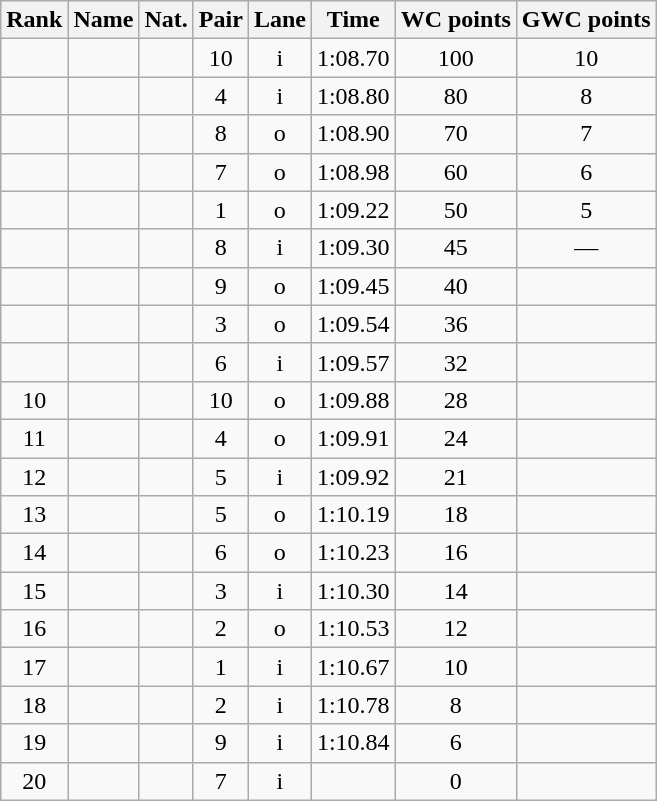<table class="wikitable sortable" style="text-align:center">
<tr>
<th>Rank</th>
<th>Name</th>
<th>Nat.</th>
<th>Pair</th>
<th>Lane</th>
<th>Time</th>
<th>WC points</th>
<th>GWC points</th>
</tr>
<tr>
<td></td>
<td align=left></td>
<td></td>
<td>10</td>
<td>i</td>
<td>1:08.70</td>
<td>100</td>
<td>10</td>
</tr>
<tr>
<td></td>
<td align=left></td>
<td></td>
<td>4</td>
<td>i</td>
<td>1:08.80</td>
<td>80</td>
<td>8</td>
</tr>
<tr>
<td></td>
<td align=left></td>
<td></td>
<td>8</td>
<td>o</td>
<td>1:08.90</td>
<td>70</td>
<td>7</td>
</tr>
<tr>
<td></td>
<td align=left></td>
<td></td>
<td>7</td>
<td>o</td>
<td>1:08.98</td>
<td>60</td>
<td>6</td>
</tr>
<tr>
<td></td>
<td align=left></td>
<td></td>
<td>1</td>
<td>o</td>
<td>1:09.22</td>
<td>50</td>
<td>5</td>
</tr>
<tr>
<td></td>
<td align=left></td>
<td></td>
<td>8</td>
<td>i</td>
<td>1:09.30</td>
<td>45</td>
<td>—</td>
</tr>
<tr>
<td></td>
<td align=left></td>
<td></td>
<td>9</td>
<td>o</td>
<td>1:09.45</td>
<td>40</td>
<td></td>
</tr>
<tr>
<td></td>
<td align=left></td>
<td></td>
<td>3</td>
<td>o</td>
<td>1:09.54</td>
<td>36</td>
<td></td>
</tr>
<tr>
<td></td>
<td align=left></td>
<td></td>
<td>6</td>
<td>i</td>
<td>1:09.57</td>
<td>32</td>
<td></td>
</tr>
<tr>
<td>10</td>
<td align=left></td>
<td></td>
<td>10</td>
<td>o</td>
<td>1:09.88</td>
<td>28</td>
<td></td>
</tr>
<tr>
<td>11</td>
<td align=left></td>
<td></td>
<td>4</td>
<td>o</td>
<td>1:09.91</td>
<td>24</td>
<td></td>
</tr>
<tr>
<td>12</td>
<td align=left></td>
<td></td>
<td>5</td>
<td>i</td>
<td>1:09.92</td>
<td>21</td>
<td></td>
</tr>
<tr>
<td>13</td>
<td align=left></td>
<td></td>
<td>5</td>
<td>o</td>
<td>1:10.19</td>
<td>18</td>
<td></td>
</tr>
<tr>
<td>14</td>
<td align=left></td>
<td></td>
<td>6</td>
<td>o</td>
<td>1:10.23</td>
<td>16</td>
<td></td>
</tr>
<tr>
<td>15</td>
<td align=left></td>
<td></td>
<td>3</td>
<td>i</td>
<td>1:10.30</td>
<td>14</td>
<td></td>
</tr>
<tr>
<td>16</td>
<td align=left></td>
<td></td>
<td>2</td>
<td>o</td>
<td>1:10.53</td>
<td>12</td>
<td></td>
</tr>
<tr>
<td>17</td>
<td align=left></td>
<td></td>
<td>1</td>
<td>i</td>
<td>1:10.67</td>
<td>10</td>
<td></td>
</tr>
<tr>
<td>18</td>
<td align=left></td>
<td></td>
<td>2</td>
<td>i</td>
<td>1:10.78</td>
<td>8</td>
<td></td>
</tr>
<tr>
<td>19</td>
<td align=left></td>
<td></td>
<td>9</td>
<td>i</td>
<td>1:10.84</td>
<td>6</td>
<td></td>
</tr>
<tr>
<td>20</td>
<td align=left></td>
<td></td>
<td>7</td>
<td>i</td>
<td></td>
<td>0</td>
<td></td>
</tr>
</table>
